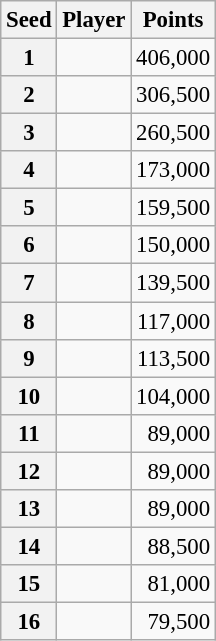<table class="wikitable sortable" style="font-size: 95%">
<tr>
<th>Seed</th>
<th>Player</th>
<th>Points</th>
</tr>
<tr>
<th align=center>1</th>
<td data-sort-value="Trump"></td>
<td align=right>406,000</td>
</tr>
<tr>
<th align=center>2</th>
<td data-sort-value="O'Sullivan"></td>
<td align=right>306,500</td>
</tr>
<tr>
<th align=center>3</th>
<td data-sort-value="Zhang"></td>
<td align=right>260,500</td>
</tr>
<tr>
<th align=center>4</th>
<td data-sort-value="Williams"></td>
<td align=right>173,000</td>
</tr>
<tr>
<th align=center>5</th>
<td data-sort-value="Hawkins"></td>
<td align=right>159,500</td>
</tr>
<tr>
<th align=center>6</th>
<td data-sort-value="Ding"></td>
<td align=right>150,000</td>
</tr>
<tr>
<th align=center>7</th>
<td data-sort-value="Ford"></td>
<td align=right>139,500</td>
</tr>
<tr>
<th align=center>8</th>
<td data-sort-value="Carter"></td>
<td align=right>117,000</td>
</tr>
<tr>
<th align=center>9</th>
<td data-sort-value="Selby"></td>
<td align=right>113,500</td>
</tr>
<tr>
<th align=center>10</th>
<td data-sort-value="Wilson"></td>
<td align=right>104,000</td>
</tr>
<tr>
<th align=center>11</th>
<td data-sort-value="Saengkham"></td>
<td align=right>89,000</td>
</tr>
<tr>
<th align=center>12</th>
<td data-sort-value="Higgins"></td>
<td align=right>89,000</td>
</tr>
<tr>
<th align=center>13</th>
<td data-sort-value="Vafaei"></td>
<td align=right>89,000</td>
</tr>
<tr>
<th align=center>14</th>
<td data-sort-value="Allen"></td>
<td align=right>88,500</td>
</tr>
<tr>
<th align=center>15</th>
<td data-sort-value="Zhou"></td>
<td align=right>81,000</td>
</tr>
<tr>
<th align=center>16</th>
<td data-sort-value="Lyu"></td>
<td align=right>79,500</td>
</tr>
</table>
